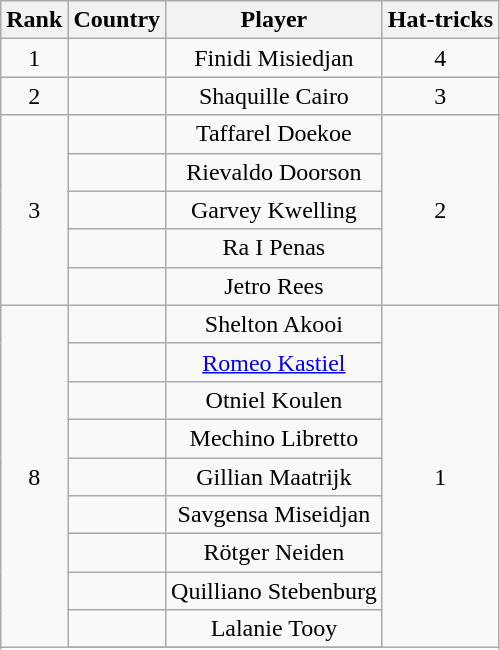<table class="wikitable" style="text-align:center;">
<tr>
<th>Rank</th>
<th>Country</th>
<th>Player</th>
<th>Hat-tricks</th>
</tr>
<tr>
<td rowspan=1>1</td>
<td></td>
<td>Finidi Misiedjan</td>
<td rowspan=1>4</td>
</tr>
<tr>
<td rowspan=1>2</td>
<td></td>
<td>Shaquille Cairo</td>
<td rowspan=1>3</td>
</tr>
<tr>
<td rowspan=5>3</td>
<td></td>
<td>Taffarel Doekoe</td>
<td rowspan=5>2</td>
</tr>
<tr>
<td></td>
<td>Rievaldo Doorson</td>
</tr>
<tr>
<td></td>
<td>Garvey Kwelling</td>
</tr>
<tr>
<td></td>
<td>Ra I Penas</td>
</tr>
<tr>
<td></td>
<td>Jetro Rees</td>
</tr>
<tr>
<td rowspan=10>8</td>
<td></td>
<td>Shelton Akooi</td>
<td rowspan=10>1</td>
</tr>
<tr>
<td></td>
<td><a href='#'>Romeo Kastiel</a></td>
</tr>
<tr>
<td></td>
<td>Otniel Koulen</td>
</tr>
<tr>
<td></td>
<td>Mechino Libretto</td>
</tr>
<tr>
<td></td>
<td>Gillian Maatrijk</td>
</tr>
<tr>
<td></td>
<td>Savgensa Miseidjan</td>
</tr>
<tr>
<td></td>
<td>Rötger Neiden</td>
</tr>
<tr>
<td></td>
<td>Quilliano Stebenburg</td>
</tr>
<tr>
<td></td>
<td>Lalanie Tooy</td>
</tr>
<tr>
</tr>
</table>
